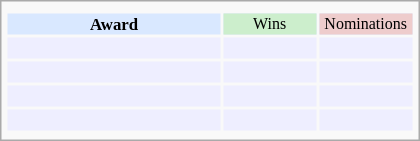<table class="infobox" style="width: 25em; text-align: left; font-size: 70%; vertical-align: middle;">
<tr>
<td colspan="3" style="text-align:center;"></td>
</tr>
<tr bgcolor=#D9E8FF style="text-align:center;">
<th style="vertical-align: middle;">Award</th>
<td style="background:#cceecc; font-size:8pt;" width="60px">Wins</td>
<td style="background:#eecccc; font-size:8pt;" width="60px">Nominations</td>
</tr>
<tr bgcolor=#eeeeff>
<td align="center"><br></td>
<td></td>
<td></td>
</tr>
<tr bgcolor=#eeeeff>
<td align="center"><br></td>
<td></td>
<td></td>
</tr>
<tr bgcolor=#eeeeff>
<td align="center"><br></td>
<td></td>
<td></td>
</tr>
<tr bgcolor=#eeeeff>
<td align="center"><br></td>
<td></td>
<td></td>
</tr>
<tr>
</tr>
</table>
